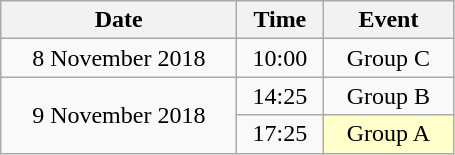<table class = "wikitable" style="text-align:center;">
<tr>
<th width=150>Date</th>
<th width=50>Time</th>
<th width=80>Event</th>
</tr>
<tr>
<td>8 November 2018</td>
<td>10:00</td>
<td>Group C</td>
</tr>
<tr>
<td rowspan=2>9 November 2018</td>
<td>14:25</td>
<td>Group B</td>
</tr>
<tr>
<td>17:25</td>
<td bgcolor=ffffcc>Group A</td>
</tr>
</table>
